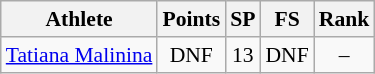<table class="wikitable" border="1" style="font-size:90%">
<tr>
<th>Athlete</th>
<th>Points</th>
<th>SP</th>
<th>FS</th>
<th>Rank</th>
</tr>
<tr align=center>
<td align=left><a href='#'>Tatiana Malinina</a></td>
<td>DNF</td>
<td>13</td>
<td>DNF</td>
<td>–</td>
</tr>
</table>
